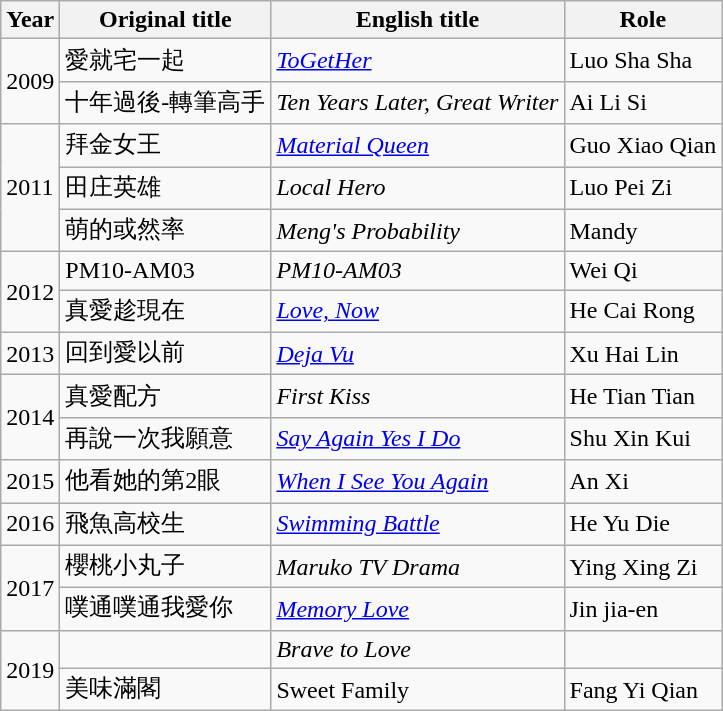<table class="wikitable sortable">
<tr>
<th>Year</th>
<th>Original title</th>
<th>English title</th>
<th>Role</th>
</tr>
<tr>
<td rowspan=2>2009</td>
<td>愛就宅一起</td>
<td><em><a href='#'>ToGetHer</a></em></td>
<td>Luo Sha Sha</td>
</tr>
<tr>
<td>十年過後-轉筆高手</td>
<td><em>Ten Years Later, Great Writer</em></td>
<td>Ai Li Si</td>
</tr>
<tr>
<td rowspan=3>2011</td>
<td>拜金女王</td>
<td><em><a href='#'>Material Queen</a></em></td>
<td>Guo Xiao Qian</td>
</tr>
<tr>
<td>田庄英雄</td>
<td><em>Local Hero</em></td>
<td>Luo Pei Zi</td>
</tr>
<tr>
<td>萌的或然率</td>
<td><em>Meng's Probability</em></td>
<td>Mandy</td>
</tr>
<tr>
<td rowspan=2>2012</td>
<td>PM10-AM03</td>
<td><em>PM10-AM03</em></td>
<td>Wei Qi</td>
</tr>
<tr>
<td>真愛趁現在</td>
<td><em><a href='#'>Love, Now</a></em></td>
<td>He Cai Rong</td>
</tr>
<tr>
<td>2013</td>
<td>回到愛以前</td>
<td><em><a href='#'>Deja Vu</a></em></td>
<td>Xu Hai Lin</td>
</tr>
<tr>
<td rowspan=2>2014</td>
<td>真愛配方</td>
<td><em>First Kiss</em></td>
<td>He Tian Tian</td>
</tr>
<tr>
<td>再說一次我願意</td>
<td><em><a href='#'>Say Again Yes I Do</a></em></td>
<td>Shu Xin Kui</td>
</tr>
<tr>
<td>2015</td>
<td>他看她的第2眼</td>
<td><em><a href='#'>When I See You Again</a></em></td>
<td>An Xi</td>
</tr>
<tr>
<td>2016</td>
<td>飛魚高校生</td>
<td><em><a href='#'>Swimming Battle</a></em></td>
<td>He Yu Die</td>
</tr>
<tr>
<td rowspan=2>2017</td>
<td>櫻桃小丸子</td>
<td><em>Maruko TV Drama</em></td>
<td>Ying Xing Zi</td>
</tr>
<tr>
<td>噗通噗通我愛你</td>
<td><em><a href='#'>Memory Love</a></em></td>
<td>Jin jia-en</td>
</tr>
<tr>
<td rowspan=2>2019</td>
<td></td>
<td><em>Brave to Love</em></td>
<td></td>
</tr>
<tr>
<td>美味滿閣</td>
<td>Sweet Family</td>
<td>Fang Yi Qian</td>
</tr>
</table>
